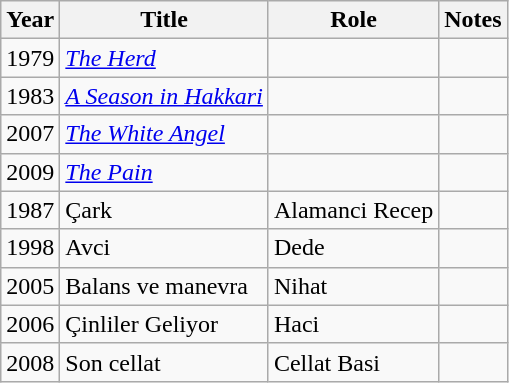<table class="wikitable sortable">
<tr>
<th>Year</th>
<th>Title</th>
<th>Role</th>
<th class="unsortable">Notes</th>
</tr>
<tr>
<td>1979</td>
<td><em><a href='#'>The Herd</a></em></td>
<td></td>
<td></td>
</tr>
<tr>
<td>1983</td>
<td><em><a href='#'>A Season in Hakkari</a></em></td>
<td></td>
<td></td>
</tr>
<tr>
<td>2007</td>
<td><em><a href='#'>The White Angel</a></em></td>
<td></td>
<td></td>
</tr>
<tr>
<td>2009</td>
<td><em><a href='#'>The Pain</a></em></td>
<td></td>
<td></td>
</tr>
<tr>
<td>1987</td>
<td>Çark</td>
<td>Alamanci Recep</td>
<td></td>
</tr>
<tr>
<td>1998</td>
<td>Avci</td>
<td>Dede</td>
<td></td>
</tr>
<tr>
<td>2005</td>
<td>Balans ve manevra</td>
<td>Nihat</td>
<td></td>
</tr>
<tr>
<td>2006</td>
<td>Çinliler Geliyor</td>
<td>Haci</td>
<td></td>
</tr>
<tr>
<td>2008</td>
<td>Son cellat</td>
<td>Cellat Basi</td>
<td></td>
</tr>
</table>
